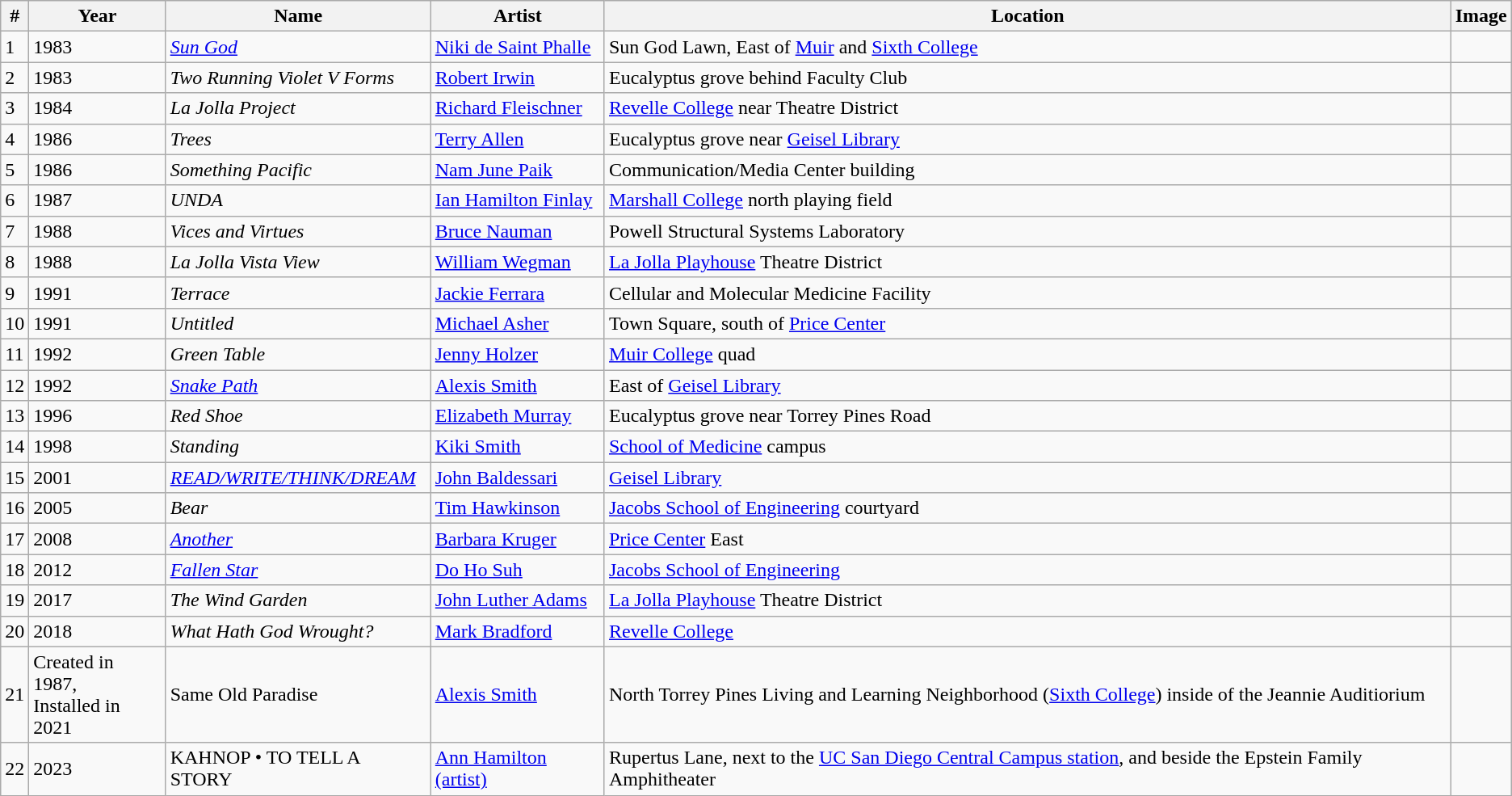<table class="wikitable">
<tr>
<th>#</th>
<th>Year</th>
<th>Name</th>
<th>Artist</th>
<th>Location</th>
<th>Image</th>
</tr>
<tr>
<td>1</td>
<td>1983</td>
<td><em><a href='#'>Sun God</a></em></td>
<td><a href='#'>Niki de Saint Phalle</a></td>
<td>Sun God Lawn, East of <a href='#'>Muir</a> and <a href='#'>Sixth College</a></td>
<td></td>
</tr>
<tr>
<td>2</td>
<td>1983</td>
<td><em>Two Running Violet V Forms</em></td>
<td><a href='#'>Robert Irwin</a></td>
<td>Eucalyptus grove behind Faculty Club</td>
<td></td>
</tr>
<tr>
<td>3</td>
<td>1984</td>
<td><em>La Jolla Project</em></td>
<td><a href='#'>Richard Fleischner</a></td>
<td><a href='#'>Revelle College</a> near Theatre District</td>
<td></td>
</tr>
<tr>
<td>4</td>
<td>1986</td>
<td><em>Trees</em></td>
<td><a href='#'>Terry Allen</a></td>
<td>Eucalyptus grove near <a href='#'>Geisel Library</a></td>
<td></td>
</tr>
<tr>
<td>5</td>
<td>1986</td>
<td><em>Something Pacific</em></td>
<td><a href='#'>Nam June Paik</a></td>
<td>Communication/Media Center building</td>
<td></td>
</tr>
<tr>
<td>6</td>
<td>1987</td>
<td><em>UNDA</em></td>
<td><a href='#'>Ian Hamilton Finlay</a></td>
<td><a href='#'>Marshall College</a> north playing field</td>
<td></td>
</tr>
<tr>
<td>7</td>
<td>1988</td>
<td><em>Vices and Virtues</em></td>
<td><a href='#'>Bruce Nauman</a></td>
<td>Powell Structural Systems Laboratory</td>
<td><br></td>
</tr>
<tr>
<td>8</td>
<td>1988</td>
<td><em>La Jolla Vista View</em></td>
<td><a href='#'>William Wegman</a></td>
<td><a href='#'>La Jolla Playhouse</a> Theatre District</td>
<td></td>
</tr>
<tr>
<td>9</td>
<td>1991</td>
<td><em>Terrace</em></td>
<td><a href='#'>Jackie Ferrara</a></td>
<td>Cellular and Molecular Medicine Facility</td>
<td></td>
</tr>
<tr>
<td>10</td>
<td>1991</td>
<td><em>Untitled</em></td>
<td><a href='#'>Michael Asher</a></td>
<td>Town Square, south of <a href='#'>Price Center</a></td>
<td></td>
</tr>
<tr>
<td>11</td>
<td>1992</td>
<td><em>Green Table</em></td>
<td><a href='#'>Jenny Holzer</a></td>
<td><a href='#'>Muir College</a> quad</td>
<td></td>
</tr>
<tr>
<td>12</td>
<td>1992</td>
<td><em><a href='#'>Snake Path</a></em></td>
<td><a href='#'>Alexis Smith</a></td>
<td>East of <a href='#'>Geisel Library</a></td>
<td><br></td>
</tr>
<tr>
<td>13</td>
<td>1996</td>
<td><em>Red Shoe</em></td>
<td><a href='#'>Elizabeth Murray</a></td>
<td>Eucalyptus grove near Torrey Pines Road</td>
<td></td>
</tr>
<tr>
<td>14</td>
<td>1998</td>
<td><em>Standing</em></td>
<td><a href='#'>Kiki Smith</a></td>
<td><a href='#'>School of Medicine</a> campus</td>
<td></td>
</tr>
<tr>
<td>15</td>
<td>2001</td>
<td><em><a href='#'>READ/WRITE/THINK/DREAM</a></em></td>
<td><a href='#'>John Baldessari</a></td>
<td><a href='#'>Geisel Library</a></td>
<td><br></td>
</tr>
<tr>
<td>16</td>
<td>2005</td>
<td><em>Bear</em></td>
<td><a href='#'>Tim Hawkinson</a></td>
<td><a href='#'>Jacobs School of Engineering</a> courtyard</td>
<td></td>
</tr>
<tr>
<td>17</td>
<td>2008</td>
<td><em><a href='#'>Another</a></em></td>
<td><a href='#'>Barbara Kruger</a></td>
<td><a href='#'>Price Center</a> East</td>
<td></td>
</tr>
<tr>
<td>18</td>
<td>2012</td>
<td><em><a href='#'>Fallen Star</a></em></td>
<td><a href='#'>Do Ho Suh</a></td>
<td><a href='#'>Jacobs School of Engineering</a></td>
<td></td>
</tr>
<tr>
<td>19</td>
<td>2017</td>
<td><em>The Wind Garden</em></td>
<td><a href='#'>John Luther Adams</a></td>
<td><a href='#'>La Jolla Playhouse</a> Theatre District</td>
<td></td>
</tr>
<tr>
<td>20</td>
<td>2018</td>
<td><em>What Hath God Wrought?</em></td>
<td><a href='#'>Mark Bradford</a></td>
<td><a href='#'>Revelle College</a></td>
<td></td>
</tr>
<tr>
<td>21</td>
<td>Created in 1987,<br>Installed in
2021</td>
<td>Same Old Paradise</td>
<td><a href='#'>Alexis Smith</a></td>
<td>North Torrey Pines Living and Learning Neighborhood (<a href='#'>Sixth College</a>) inside of the Jeannie Auditiorium</td>
<td></td>
</tr>
<tr>
<td>22</td>
<td>2023</td>
<td>KAHNOP • TO TELL A STORY</td>
<td><a href='#'>Ann Hamilton (artist)</a></td>
<td>Rupertus Lane, next to the <a href='#'>UC San Diego Central Campus station</a>, and beside the Epstein Family Amphitheater</td>
<td></td>
</tr>
</table>
